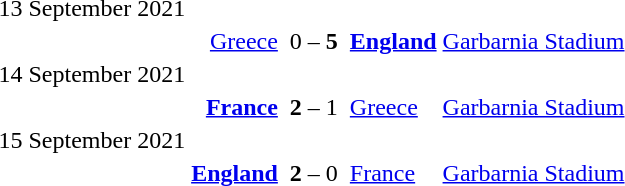<table>
<tr>
<td>13 September 2021</td>
</tr>
<tr>
<td></td>
<td align=right><a href='#'>Greece</a></td>
<td></td>
<td>0 – <strong>5</strong></td>
<td></td>
<td><strong><a href='#'>England</a></strong></td>
<td><a href='#'>Garbarnia Stadium</a></td>
</tr>
<tr>
<td>14 September 2021</td>
</tr>
<tr>
<td></td>
<td align=right><strong><a href='#'>France</a></strong></td>
<td></td>
<td><strong>2</strong> – 1</td>
<td></td>
<td><a href='#'>Greece</a></td>
<td><a href='#'>Garbarnia Stadium</a></td>
</tr>
<tr>
<td>15 September 2021</td>
</tr>
<tr>
<td></td>
<td align=right><strong><a href='#'>England</a></strong></td>
<td></td>
<td><strong>2</strong> – 0</td>
<td></td>
<td><a href='#'>France</a></td>
<td><a href='#'>Garbarnia Stadium</a></td>
</tr>
</table>
